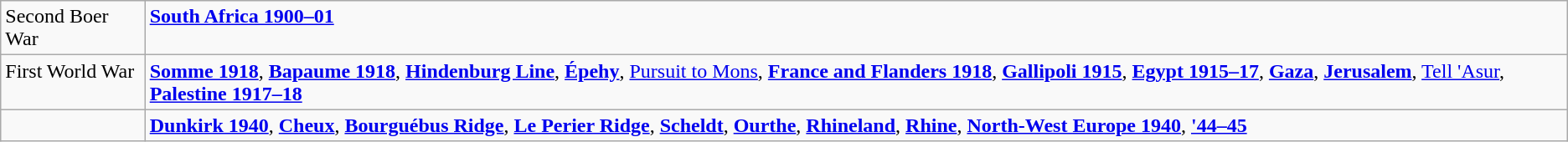<table class="wikitable">
<tr valign=top>
<td>Second Boer War</td>
<td><strong><a href='#'>South Africa 1900–01</a></strong></td>
</tr>
<tr valign=top>
<td>First World War</td>
<td><strong><a href='#'>Somme 1918</a></strong>, <strong><a href='#'>Bapaume 1918</a></strong>, <strong><a href='#'>Hindenburg Line</a></strong>, <strong><a href='#'>Épehy</a></strong>, <a href='#'>Pursuit to Mons</a>, <strong><a href='#'>France and Flanders 1918</a></strong>, <strong><a href='#'>Gallipoli 1915</a></strong>, <strong><a href='#'>Egypt 1915–17</a></strong>, <strong><a href='#'>Gaza</a></strong>, <strong><a href='#'>Jerusalem</a></strong>, <a href='#'>Tell 'Asur</a>, <strong><a href='#'>Palestine 1917–18</a></strong></td>
</tr>
<tr valign=top>
<td></td>
<td><strong><a href='#'>Dunkirk 1940</a></strong>, <strong><a href='#'>Cheux</a></strong>, <strong><a href='#'>Bourguébus Ridge</a></strong>, <strong><a href='#'>Le Perier Ridge</a></strong>, <strong><a href='#'>Scheldt</a></strong>, <strong><a href='#'>Ourthe</a></strong>, <strong><a href='#'>Rhineland</a></strong>, <strong><a href='#'>Rhine</a></strong>, <strong><a href='#'>North-West Europe 1940</a></strong>, <strong><a href='#'>'44–45</a></strong></td>
</tr>
</table>
